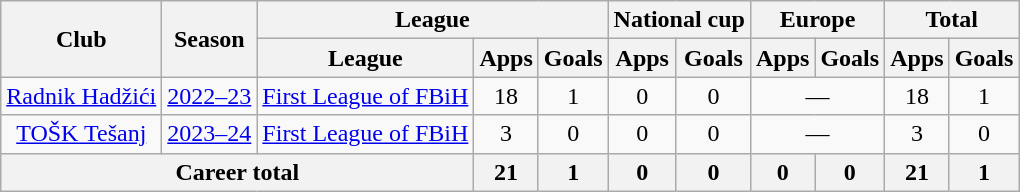<table class="wikitable" style="text-align:center">
<tr>
<th rowspan="2">Club</th>
<th rowspan="2">Season</th>
<th colspan="3">League</th>
<th colspan="2">National cup</th>
<th colspan="2">Europe</th>
<th colspan="2">Total</th>
</tr>
<tr>
<th>League</th>
<th>Apps</th>
<th>Goals</th>
<th>Apps</th>
<th>Goals</th>
<th>Apps</th>
<th>Goals</th>
<th>Apps</th>
<th>Goals</th>
</tr>
<tr>
<td><a href='#'>Radnik Hadžići</a></td>
<td><a href='#'>2022–23</a></td>
<td><a href='#'>First League of FBiH</a></td>
<td>18</td>
<td>1</td>
<td>0</td>
<td>0</td>
<td colspan="2">—</td>
<td>18</td>
<td>1</td>
</tr>
<tr>
<td><a href='#'>TOŠK Tešanj</a></td>
<td><a href='#'>2023–24</a></td>
<td><a href='#'>First League of FBiH</a></td>
<td>3</td>
<td>0</td>
<td>0</td>
<td>0</td>
<td colspan="2">—</td>
<td>3</td>
<td>0</td>
</tr>
<tr>
<th colspan="3">Career total</th>
<th>21</th>
<th>1</th>
<th>0</th>
<th>0</th>
<th>0</th>
<th>0</th>
<th>21</th>
<th>1</th>
</tr>
</table>
